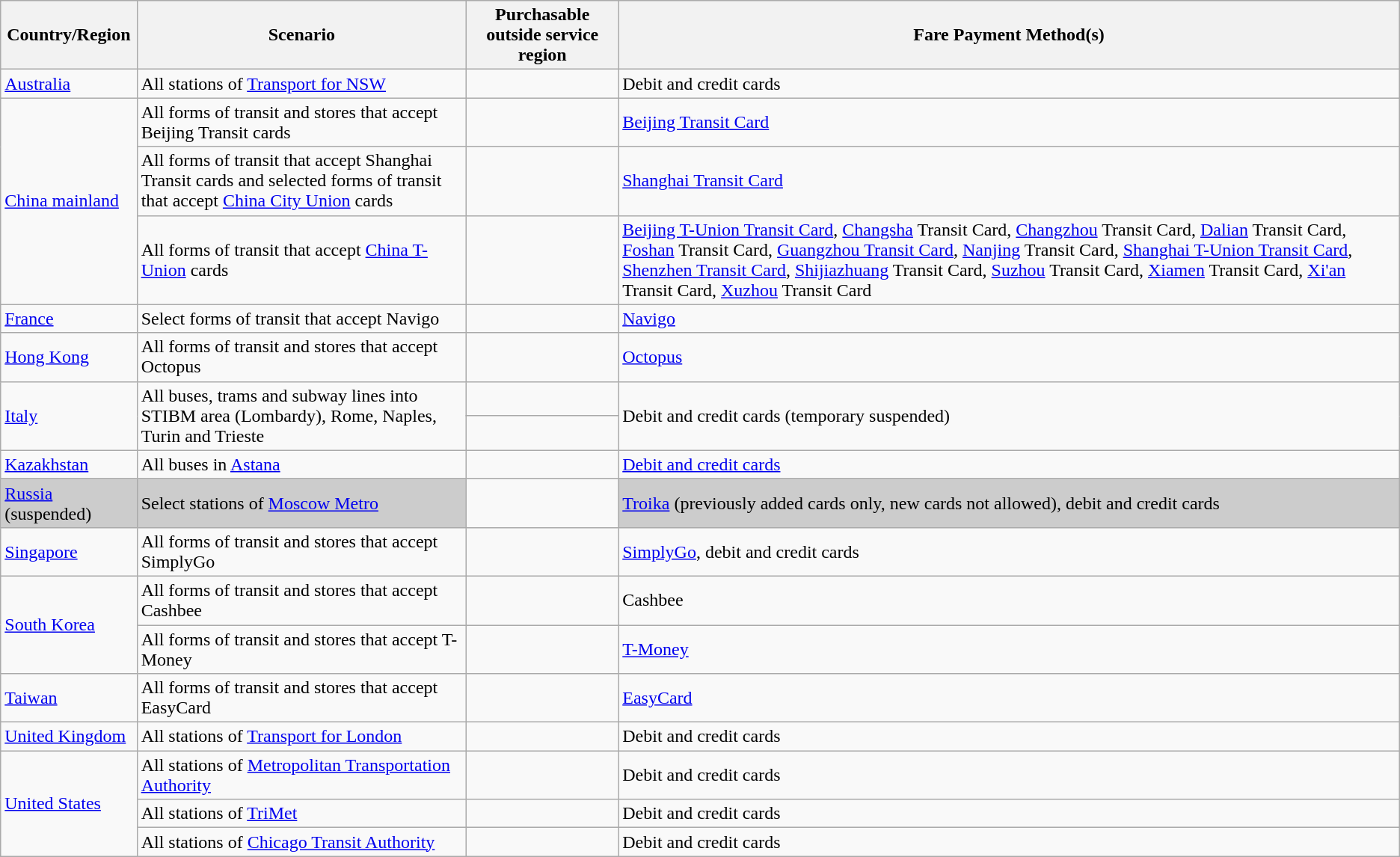<table class="wikitable sortable">
<tr>
<th>Country/Region</th>
<th>Scenario</th>
<th>Purchasable outside service region</th>
<th>Fare Payment Method(s)</th>
</tr>
<tr>
<td><a href='#'>Australia</a></td>
<td>All stations of <a href='#'>Transport for NSW</a></td>
<td></td>
<td>Debit and credit cards</td>
</tr>
<tr>
<td rowspan="3"><a href='#'>China mainland</a></td>
<td>All forms of transit and stores that accept Beijing Transit cards</td>
<td></td>
<td><a href='#'>Beijing Transit Card</a></td>
</tr>
<tr>
<td>All forms of transit that accept Shanghai Transit cards and selected forms of transit that accept <a href='#'>China City Union</a> cards</td>
<td></td>
<td><a href='#'>Shanghai Transit Card</a></td>
</tr>
<tr>
<td>All forms of transit that accept <a href='#'>China T-Union</a> cards</td>
<td></td>
<td><a href='#'>Beijing T-Union Transit Card</a>, <a href='#'>Changsha</a> Transit Card, <a href='#'>Changzhou</a> Transit Card, <a href='#'>Dalian</a> Transit Card, <a href='#'>Foshan</a> Transit Card, <a href='#'>Guangzhou Transit Card</a>, <a href='#'>Nanjing</a> Transit Card, <a href='#'>Shanghai T-Union Transit Card</a>, <a href='#'>Shenzhen Transit Card</a>, <a href='#'>Shijiazhuang</a> Transit Card, <a href='#'>Suzhou</a> Transit Card, <a href='#'>Xiamen</a> Transit Card, <a href='#'>Xi'an</a> Transit Card, <a href='#'>Xuzhou</a> Transit Card</td>
</tr>
<tr>
<td><a href='#'>France</a></td>
<td>Select forms of transit that accept Navigo</td>
<td></td>
<td><a href='#'>Navigo</a></td>
</tr>
<tr>
<td><a href='#'>Hong Kong</a></td>
<td>All forms of transit and stores that accept Octopus</td>
<td></td>
<td><a href='#'>Octopus</a></td>
</tr>
<tr>
<td rowspan="2"><a href='#'>Italy</a></td>
<td rowspan="2">All buses, trams and subway lines into STIBM area (Lombardy), Rome, Naples, Turin and Trieste</td>
<td></td>
<td rowspan="2">Debit and credit cards (temporary suspended)</td>
</tr>
<tr>
<td></td>
</tr>
<tr>
<td><a href='#'>Kazakhstan</a></td>
<td>All buses in <a href='#'>Astana</a></td>
<td></td>
<td><a href='#'>Debit and credit cards</a></td>
</tr>
<tr>
<td style="background:#ccc;"><a href='#'>Russia</a> (suspended)</td>
<td style="background:#ccc;">Select stations of <a href='#'>Moscow Metro</a></td>
<td></td>
<td style="background:#ccc;"><a href='#'>Troika</a> (previously added cards only, new cards not allowed), debit and credit cards</td>
</tr>
<tr>
<td><a href='#'>Singapore</a></td>
<td>All forms of transit and stores that accept SimplyGo</td>
<td></td>
<td><a href='#'>SimplyGo</a>, debit and credit cards</td>
</tr>
<tr>
<td rowspan="2"><a href='#'>South Korea</a></td>
<td>All forms of transit and stores that accept Cashbee</td>
<td></td>
<td>Cashbee</td>
</tr>
<tr>
<td>All forms of transit and stores that accept T-Money</td>
<td></td>
<td><a href='#'>T-Money</a></td>
</tr>
<tr>
<td><a href='#'>Taiwan</a></td>
<td>All forms of transit and stores that accept EasyCard</td>
<td></td>
<td><a href='#'>EasyCard</a></td>
</tr>
<tr>
<td><a href='#'>United Kingdom</a></td>
<td>All stations of <a href='#'>Transport for London</a></td>
<td></td>
<td>Debit and credit cards</td>
</tr>
<tr>
<td rowspan="3"><a href='#'>United States</a></td>
<td>All stations of <a href='#'>Metropolitan Transportation Authority</a></td>
<td></td>
<td>Debit and credit cards</td>
</tr>
<tr>
<td>All stations of <a href='#'>TriMet</a></td>
<td></td>
<td>Debit and credit cards</td>
</tr>
<tr>
<td>All stations of <a href='#'>Chicago Transit Authority</a></td>
<td></td>
<td>Debit and credit cards</td>
</tr>
</table>
